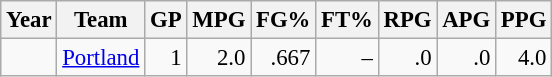<table class="wikitable sortable" style="font-size:95%; text-align:right;">
<tr>
<th>Year</th>
<th>Team</th>
<th>GP</th>
<th>MPG</th>
<th>FG%</th>
<th>FT%</th>
<th>RPG</th>
<th>APG</th>
<th>PPG</th>
</tr>
<tr>
<td style="text-align:left;"></td>
<td style="text-align:left;"><a href='#'>Portland</a></td>
<td>1</td>
<td>2.0</td>
<td>.667</td>
<td>–</td>
<td>.0</td>
<td>.0</td>
<td>4.0</td>
</tr>
</table>
